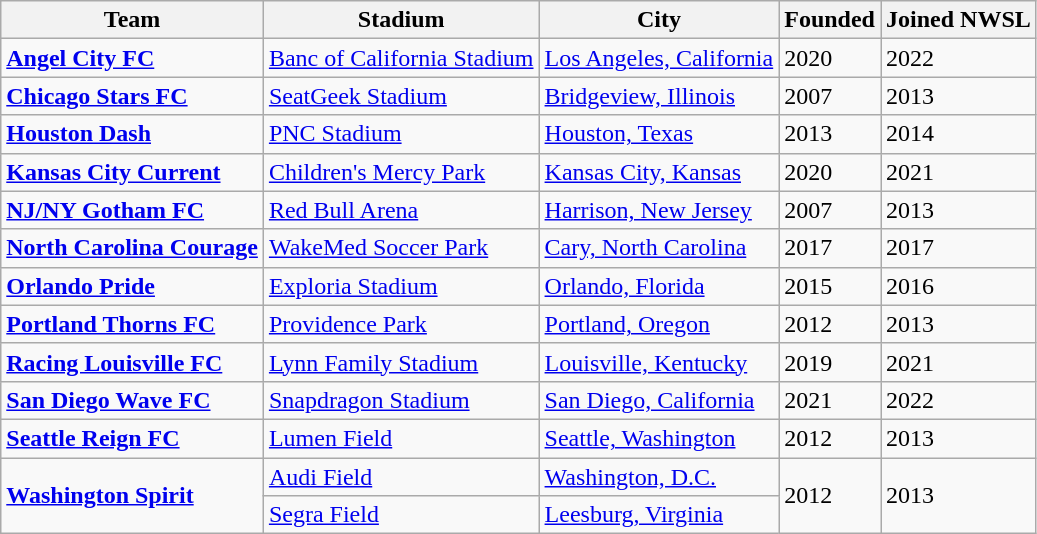<table class="wikitable">
<tr>
<th>Team</th>
<th>Stadium</th>
<th>City</th>
<th>Founded</th>
<th>Joined NWSL</th>
</tr>
<tr>
<td><strong><a href='#'>Angel City FC</a></strong></td>
<td><a href='#'>Banc of California Stadium</a></td>
<td><a href='#'>Los Angeles, California</a></td>
<td>2020</td>
<td>2022</td>
</tr>
<tr>
<td><strong><a href='#'>Chicago Stars FC</a></strong></td>
<td><a href='#'>SeatGeek Stadium</a></td>
<td><a href='#'>Bridgeview, Illinois</a></td>
<td>2007</td>
<td>2013</td>
</tr>
<tr>
<td><strong><a href='#'>Houston Dash</a></strong></td>
<td><a href='#'>PNC Stadium</a></td>
<td><a href='#'>Houston, Texas</a></td>
<td>2013</td>
<td>2014</td>
</tr>
<tr>
<td><strong><a href='#'>Kansas City Current</a></strong></td>
<td><a href='#'>Children's Mercy Park</a></td>
<td><a href='#'>Kansas City, Kansas</a></td>
<td>2020</td>
<td>2021</td>
</tr>
<tr>
<td><strong><a href='#'>NJ/NY Gotham FC</a></strong></td>
<td><a href='#'>Red Bull Arena</a></td>
<td><a href='#'>Harrison, New Jersey</a></td>
<td>2007</td>
<td>2013</td>
</tr>
<tr>
<td><strong><a href='#'>North Carolina Courage</a></strong></td>
<td><a href='#'>WakeMed Soccer Park</a></td>
<td><a href='#'>Cary, North Carolina</a></td>
<td>2017</td>
<td>2017</td>
</tr>
<tr>
<td><strong><a href='#'>Orlando Pride</a></strong></td>
<td><a href='#'>Exploria Stadium</a></td>
<td><a href='#'>Orlando, Florida</a></td>
<td>2015</td>
<td>2016</td>
</tr>
<tr>
<td><strong><a href='#'>Portland Thorns FC</a></strong></td>
<td><a href='#'>Providence Park</a></td>
<td><a href='#'>Portland, Oregon</a></td>
<td>2012</td>
<td>2013</td>
</tr>
<tr>
<td><strong><a href='#'>Racing Louisville FC</a></strong></td>
<td><a href='#'>Lynn Family Stadium</a></td>
<td><a href='#'>Louisville, Kentucky</a></td>
<td>2019</td>
<td>2021</td>
</tr>
<tr>
<td><strong><a href='#'>San Diego Wave FC</a></strong></td>
<td><a href='#'>Snapdragon Stadium</a></td>
<td><a href='#'>San Diego, California</a></td>
<td>2021</td>
<td>2022</td>
</tr>
<tr>
<td><strong><a href='#'>Seattle Reign FC</a></strong></td>
<td><a href='#'>Lumen Field</a></td>
<td><a href='#'>Seattle, Washington</a></td>
<td>2012</td>
<td>2013</td>
</tr>
<tr>
<td rowspan=2><strong><a href='#'>Washington Spirit</a></strong></td>
<td><a href='#'>Audi Field</a></td>
<td><a href='#'>Washington, D.C.</a></td>
<td rowspan=2>2012</td>
<td rowspan=2>2013</td>
</tr>
<tr>
<td><a href='#'>Segra Field</a></td>
<td><a href='#'>Leesburg, Virginia</a></td>
</tr>
</table>
